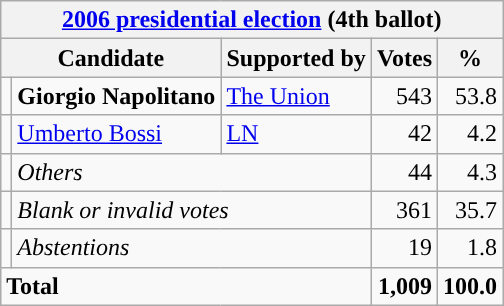<table class=wikitable style=text-align:right>
<tr>
<th colspan=5><a href='#'>2006 presidential election</a> (4th ballot)</th>
</tr>
<tr>
<th colspan=2>Candidate</th>
<th>Supported by</th>
<th>Votes</th>
<th>%</th>
</tr>
<tr>
<td></td>
<td align=left><strong>Giorgio Napolitano</strong></td>
<td align=left><a href='#'>The Union</a></td>
<td>543</td>
<td>53.8</td>
</tr>
<tr>
<td></td>
<td align=left><a href='#'>Umberto Bossi</a></td>
<td align=left><a href='#'>LN</a></td>
<td>42</td>
<td>4.2</td>
</tr>
<tr>
<td></td>
<td align=left colspan=2><em>Others</em></td>
<td>44</td>
<td>4.3</td>
</tr>
<tr>
<td></td>
<td align=left colspan=2><em>Blank or invalid votes</em></td>
<td>361</td>
<td>35.7</td>
</tr>
<tr>
<td></td>
<td align=left colspan=2><em>Abstentions</em></td>
<td>19</td>
<td>1.8</td>
</tr>
<tr>
<td align=left colspan=3><strong>Total</strong></td>
<td><strong>1,009</strong></td>
<td><strong>100.0</strong></td>
</tr>
</table>
